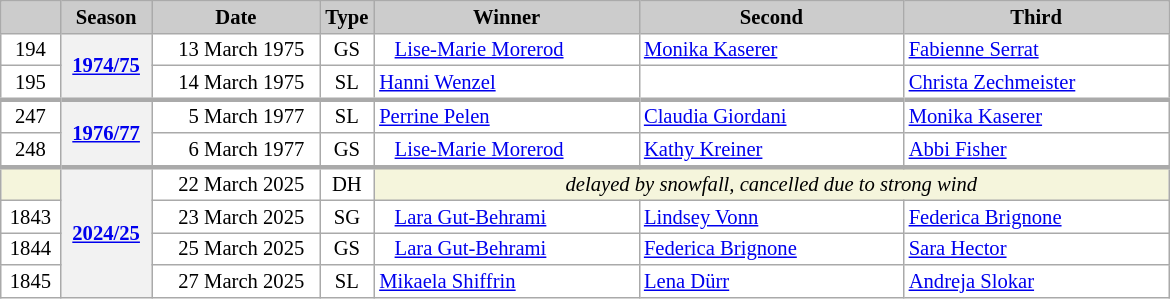<table class="wikitable plainrowheaders" style="background:#fff; font-size:86%; line-height:15px; border:grey solid 1px; border-collapse:collapse;">
<tr>
<th style="background-color: #ccc;" width="33"></th>
<th style="background-color: #ccc;" width="55">Season</th>
<th style="background-color: #ccc;" width="105">Date</th>
<th style="background-color: #ccc;" width="30">Type</th>
<th style="background:#ccc;" width="170">Winner</th>
<th style="background:#ccc;" width="170">Second</th>
<th style="background:#ccc;" width="170">Third</th>
</tr>
<tr>
<td align=center>194</td>
<th rowspan=2><a href='#'>1974/75</a></th>
<td align=right>13 March 1975  </td>
<td align=center>GS</td>
<td>   <a href='#'>Lise-Marie Morerod</a></td>
<td> <a href='#'>Monika Kaserer</a></td>
<td> <a href='#'>Fabienne Serrat</a></td>
</tr>
<tr>
<td align=center>195</td>
<td align=right>14 March 1975  </td>
<td align=center>SL</td>
<td> <a href='#'>Hanni Wenzel</a></td>
<td></td>
<td> <a href='#'>Christa Zechmeister</a></td>
</tr>
<tr>
<td align=center style="border-top-width:3px">247</td>
<th rowspan=2 style="border-top-width:3px"><a href='#'>1976/77</a></th>
<td style="border-top-width:3px" align=right>5 March 1977  </td>
<td style="border-top-width:3px" align=center>SL</td>
<td style="border-top-width:3px"> <a href='#'>Perrine Pelen</a></td>
<td style="border-top-width:3px"> <a href='#'>Claudia Giordani</a></td>
<td style="border-top-width:3px"> <a href='#'>Monika Kaserer</a></td>
</tr>
<tr>
<td align=center>248</td>
<td align=right>6 March 1977  </td>
<td align=center>GS</td>
<td>   <a href='#'>Lise-Marie Morerod</a></td>
<td> <a href='#'>Kathy Kreiner</a></td>
<td> <a href='#'>Abbi Fisher</a></td>
</tr>
<tr>
<td bgcolor=#F5F5DC style="border-top-width:3px"></td>
<th bgcolor=gainsboro align=center rowspan=4 style="border-top-width:3px"><a href='#'>2024/25</a></th>
<td align=right style="border-top-width:3px">22 March 2025  </td>
<td align=center style="border-top-width:3px">DH</td>
<td colspan=3 bgcolor=#F5F5DC align=center style="border-top-width:3px"><em>delayed by snowfall, cancelled due to strong wind</em></td>
</tr>
<tr>
<td align=center>1843</td>
<td align=right>23  March 2025  </td>
<td align=center>SG</td>
<td>   <a href='#'>Lara Gut-Behrami</a></td>
<td> <a href='#'>Lindsey Vonn</a></td>
<td> <a href='#'>Federica Brignone</a></td>
</tr>
<tr>
<td align=center>1844</td>
<td align=right>25 March 2025  </td>
<td align=center>GS</td>
<td>   <a href='#'>Lara Gut-Behrami</a></td>
<td> <a href='#'>Federica Brignone</a></td>
<td> <a href='#'>Sara Hector</a></td>
</tr>
<tr>
<td align=center>1845</td>
<td align=right>27 March 2025  </td>
<td align=center>SL</td>
<td> <a href='#'>Mikaela Shiffrin</a></td>
<td> <a href='#'>Lena Dürr</a></td>
<td> <a href='#'>Andreja Slokar</a></td>
</tr>
</table>
